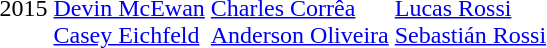<table>
<tr>
<td>2015<br></td>
<td><br><a href='#'>Devin McEwan</a><br><a href='#'>Casey Eichfeld</a></td>
<td><br><a href='#'>Charles Corrêa</a><br><a href='#'>Anderson Oliveira</a></td>
<td><br><a href='#'>Lucas Rossi</a><br><a href='#'>Sebastián Rossi</a></td>
</tr>
</table>
